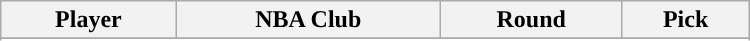<table class="wikitable" width="500">
<tr>
<th>Player</th>
<th>NBA Club</th>
<th>Round</th>
<th>Pick</th>
</tr>
<tr>
</tr>
<tr align="center" bgcolor="">
</tr>
</table>
